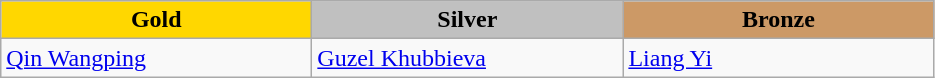<table class="wikitable" style="text-align:left">
<tr align="center">
<td width=200 bgcolor=gold><strong>Gold</strong></td>
<td width=200 bgcolor=silver><strong>Silver</strong></td>
<td width=200 bgcolor=CC9966><strong>Bronze</strong></td>
</tr>
<tr>
<td><a href='#'>Qin Wangping</a><br><em></em></td>
<td><a href='#'>Guzel Khubbieva</a><br><em></em></td>
<td><a href='#'>Liang Yi</a><br><em></em></td>
</tr>
</table>
